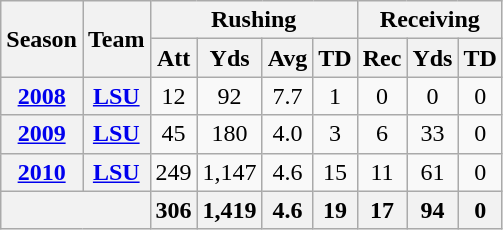<table class="wikitable" style="text-align:center;">
<tr>
<th rowspan="2">Season</th>
<th rowspan="2">Team</th>
<th colspan="4">Rushing</th>
<th colspan="3">Receiving</th>
</tr>
<tr>
<th>Att</th>
<th>Yds</th>
<th>Avg</th>
<th>TD</th>
<th>Rec</th>
<th>Yds</th>
<th>TD</th>
</tr>
<tr>
<th><a href='#'>2008</a></th>
<th><a href='#'>LSU</a></th>
<td>12</td>
<td>92</td>
<td>7.7</td>
<td>1</td>
<td>0</td>
<td>0</td>
<td>0</td>
</tr>
<tr>
<th><a href='#'>2009</a></th>
<th><a href='#'>LSU</a></th>
<td>45</td>
<td>180</td>
<td>4.0</td>
<td>3</td>
<td>6</td>
<td>33</td>
<td>0</td>
</tr>
<tr>
<th><a href='#'>2010</a></th>
<th><a href='#'>LSU</a></th>
<td>249</td>
<td>1,147</td>
<td>4.6</td>
<td>15</td>
<td>11</td>
<td>61</td>
<td>0</td>
</tr>
<tr>
<th colspan="2"></th>
<th>306</th>
<th>1,419</th>
<th>4.6</th>
<th>19</th>
<th>17</th>
<th>94</th>
<th>0</th>
</tr>
</table>
